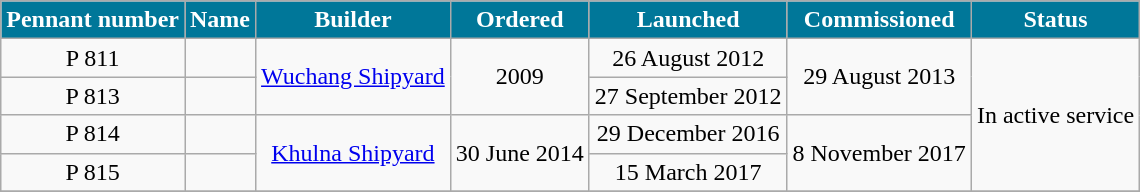<table class="wikitable" style="text-align: center;">
<tr>
<th style="background:#079;color:#fff;">Pennant number</th>
<th style="background:#079;color:#fff;">Name</th>
<th style="background:#079;color:#fff;">Builder</th>
<th style="background:#079;color:#fff;">Ordered</th>
<th style="background:#079;color:#fff;">Launched</th>
<th style="background:#079;color:#fff;">Commissioned</th>
<th style="background:#079;color:#fff;">Status</th>
</tr>
<tr>
<td>P 811</td>
<td></td>
<td rowspan=2><a href='#'>Wuchang Shipyard</a></td>
<td rowspan=2>2009</td>
<td>26 August 2012</td>
<td rowspan=2>29 August 2013</td>
<td rowspan=4>In active service</td>
</tr>
<tr>
<td>P 813</td>
<td></td>
<td>27 September 2012</td>
</tr>
<tr>
<td>P 814</td>
<td></td>
<td rowspan=2><a href='#'>Khulna Shipyard</a></td>
<td rowspan=2>30 June 2014</td>
<td>29 December 2016</td>
<td rowspan=2>8 November 2017</td>
</tr>
<tr>
<td>P 815</td>
<td></td>
<td>15 March 2017</td>
</tr>
<tr>
</tr>
</table>
